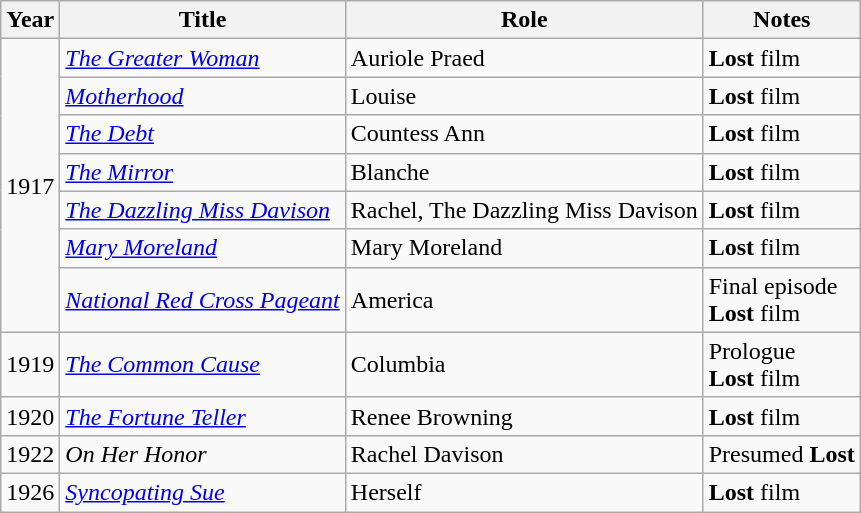<table class="wikitable sortable">
<tr>
<th>Year</th>
<th>Title</th>
<th>Role</th>
<th class="unsortable">Notes</th>
</tr>
<tr>
<td Rowspan=7>1917</td>
<td><em><a href='#'>The Greater Woman</a></em></td>
<td>Auriole Praed</td>
<td><strong>Lost</strong> film</td>
</tr>
<tr>
<td><em><a href='#'>Motherhood</a></em></td>
<td>Louise</td>
<td><strong>Lost</strong> film</td>
</tr>
<tr>
<td><em><a href='#'>The Debt</a></em></td>
<td>Countess Ann</td>
<td><strong>Lost</strong> film</td>
</tr>
<tr>
<td><em><a href='#'>The Mirror</a></em></td>
<td>Blanche</td>
<td><strong>Lost</strong> film</td>
</tr>
<tr>
<td><em><a href='#'>The Dazzling Miss Davison</a></em></td>
<td>Rachel, The Dazzling Miss Davison</td>
<td><strong>Lost</strong> film</td>
</tr>
<tr>
<td><em><a href='#'>Mary Moreland</a></em></td>
<td>Mary Moreland</td>
<td><strong>Lost</strong> film</td>
</tr>
<tr>
<td><em><a href='#'>National Red Cross Pageant</a></em></td>
<td>America</td>
<td>Final episode<br><strong>Lost</strong> film</td>
</tr>
<tr>
<td>1919</td>
<td><em><a href='#'>The Common Cause</a></em></td>
<td>Columbia</td>
<td>Prologue<br><strong>Lost</strong> film</td>
</tr>
<tr>
<td>1920</td>
<td><em><a href='#'>The Fortune Teller</a></em></td>
<td>Renee Browning</td>
<td><strong>Lost</strong> film</td>
</tr>
<tr>
<td>1922</td>
<td><em>On Her Honor</em></td>
<td>Rachel Davison</td>
<td>Presumed <strong>Lost</strong></td>
</tr>
<tr>
<td>1926</td>
<td><em><a href='#'>Syncopating Sue</a></em></td>
<td>Herself</td>
<td><strong>Lost</strong> film</td>
</tr>
</table>
